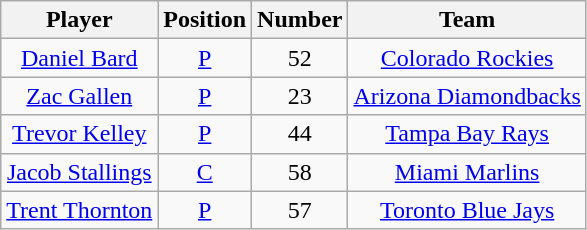<table class="wikitable sortable" style="text-align: center;">
<tr>
<th>Player</th>
<th>Position</th>
<th>Number</th>
<th>Team</th>
</tr>
<tr>
<td><a href='#'>Daniel Bard</a></td>
<td><a href='#'>P</a></td>
<td>52</td>
<td><a href='#'>Colorado Rockies</a></td>
</tr>
<tr>
<td><a href='#'>Zac Gallen</a></td>
<td><a href='#'>P</a></td>
<td>23</td>
<td><a href='#'>Arizona Diamondbacks</a></td>
</tr>
<tr>
<td><a href='#'>Trevor Kelley</a></td>
<td><a href='#'>P</a></td>
<td>44</td>
<td><a href='#'>Tampa Bay Rays</a></td>
</tr>
<tr>
<td><a href='#'>Jacob Stallings</a></td>
<td><a href='#'>C</a></td>
<td>58</td>
<td><a href='#'>Miami Marlins</a></td>
</tr>
<tr>
<td><a href='#'>Trent Thornton</a></td>
<td><a href='#'>P</a></td>
<td>57</td>
<td><a href='#'>Toronto Blue Jays</a></td>
</tr>
</table>
